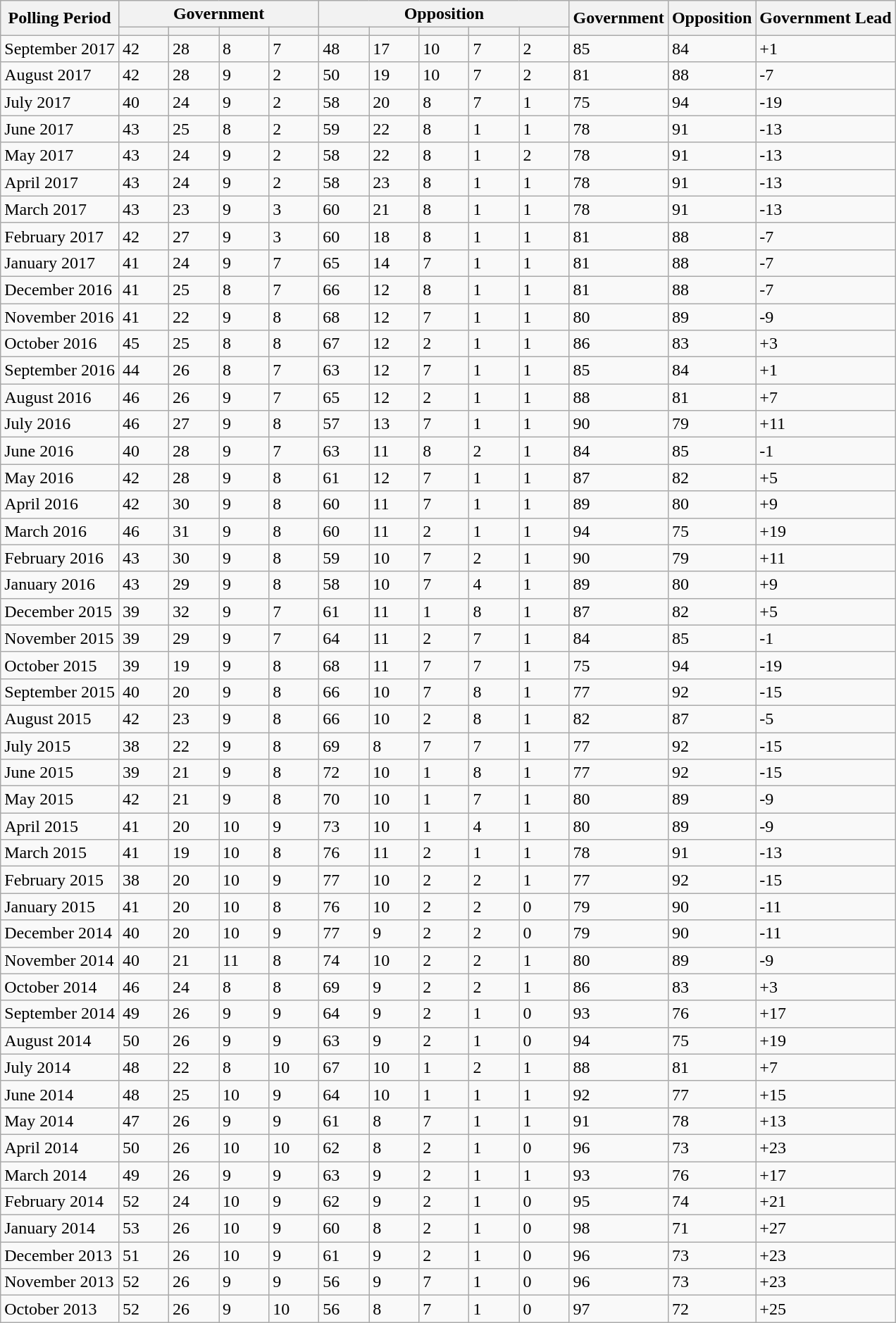<table class="wikitable collapsible collapsed">
<tr>
<th rowspan="2">Polling Period</th>
<th colspan="4">Government</th>
<th colspan="5">Opposition</th>
<th rowspan="2">Government</th>
<th rowspan="2">Opposition</th>
<th rowspan="2">Government Lead</th>
</tr>
<tr>
<th style="width:40px;"></th>
<th style="width:40px;"></th>
<th style="width:40px;"></th>
<th style="width:40px;"></th>
<th style="width:40px;"></th>
<th style="width:40px;"></th>
<th style="width:40px;"></th>
<th style="width:40px;"></th>
<th style="width:40px;"></th>
</tr>
<tr>
<td>September 2017</td>
<td>42</td>
<td>28</td>
<td>8</td>
<td>7</td>
<td>48</td>
<td>17</td>
<td>10</td>
<td>7</td>
<td>2</td>
<td>85</td>
<td>84</td>
<td>+1</td>
</tr>
<tr>
<td>August 2017</td>
<td>42</td>
<td>28</td>
<td>9</td>
<td>2</td>
<td>50</td>
<td>19</td>
<td>10</td>
<td>7</td>
<td>2</td>
<td>81</td>
<td>88</td>
<td>-7</td>
</tr>
<tr>
<td>July 2017</td>
<td>40</td>
<td>24</td>
<td>9</td>
<td>2</td>
<td>58</td>
<td>20</td>
<td>8</td>
<td>7</td>
<td>1</td>
<td>75</td>
<td>94</td>
<td>-19</td>
</tr>
<tr>
<td>June 2017</td>
<td>43</td>
<td>25</td>
<td>8</td>
<td>2</td>
<td>59</td>
<td>22</td>
<td>8</td>
<td>1</td>
<td>1</td>
<td>78</td>
<td>91</td>
<td>-13</td>
</tr>
<tr>
<td>May 2017</td>
<td>43</td>
<td>24</td>
<td>9</td>
<td>2</td>
<td>58</td>
<td>22</td>
<td>8</td>
<td>1</td>
<td>2</td>
<td>78</td>
<td>91</td>
<td>-13</td>
</tr>
<tr>
<td>April 2017</td>
<td>43</td>
<td>24</td>
<td>9</td>
<td>2</td>
<td>58</td>
<td>23</td>
<td>8</td>
<td>1</td>
<td>1</td>
<td>78</td>
<td>91</td>
<td>-13</td>
</tr>
<tr>
<td>March 2017</td>
<td>43</td>
<td>23</td>
<td>9</td>
<td>3</td>
<td>60</td>
<td>21</td>
<td>8</td>
<td>1</td>
<td>1</td>
<td>78</td>
<td>91</td>
<td>-13</td>
</tr>
<tr>
<td>February 2017</td>
<td>42</td>
<td>27</td>
<td>9</td>
<td>3</td>
<td>60</td>
<td>18</td>
<td>8</td>
<td>1</td>
<td>1</td>
<td>81</td>
<td>88</td>
<td>-7</td>
</tr>
<tr>
<td>January 2017</td>
<td>41</td>
<td>24</td>
<td>9</td>
<td>7</td>
<td>65</td>
<td>14</td>
<td>7</td>
<td>1</td>
<td>1</td>
<td>81</td>
<td>88</td>
<td>-7</td>
</tr>
<tr>
<td>December 2016</td>
<td>41</td>
<td>25</td>
<td>8</td>
<td>7</td>
<td>66</td>
<td>12</td>
<td>8</td>
<td>1</td>
<td>1</td>
<td>81</td>
<td>88</td>
<td>-7</td>
</tr>
<tr>
<td>November 2016</td>
<td>41</td>
<td>22</td>
<td>9</td>
<td>8</td>
<td>68</td>
<td>12</td>
<td>7</td>
<td>1</td>
<td>1</td>
<td>80</td>
<td>89</td>
<td>-9</td>
</tr>
<tr>
<td>October 2016</td>
<td>45</td>
<td>25</td>
<td>8</td>
<td>8</td>
<td>67</td>
<td>12</td>
<td>2</td>
<td>1</td>
<td>1</td>
<td>86</td>
<td>83</td>
<td>+3</td>
</tr>
<tr>
<td>September 2016</td>
<td>44</td>
<td>26</td>
<td>8</td>
<td>7</td>
<td>63</td>
<td>12</td>
<td>7</td>
<td>1</td>
<td>1</td>
<td>85</td>
<td>84</td>
<td>+1</td>
</tr>
<tr>
<td>August 2016</td>
<td>46</td>
<td>26</td>
<td>9</td>
<td>7</td>
<td>65</td>
<td>12</td>
<td>2</td>
<td>1</td>
<td>1</td>
<td>88</td>
<td>81</td>
<td>+7</td>
</tr>
<tr>
<td>July 2016</td>
<td>46</td>
<td>27</td>
<td>9</td>
<td>8</td>
<td>57</td>
<td>13</td>
<td>7</td>
<td>1</td>
<td>1</td>
<td>90</td>
<td>79</td>
<td>+11</td>
</tr>
<tr>
<td>June 2016</td>
<td>40</td>
<td>28</td>
<td>9</td>
<td>7</td>
<td>63</td>
<td>11</td>
<td>8</td>
<td>2</td>
<td>1</td>
<td>84</td>
<td>85</td>
<td>-1</td>
</tr>
<tr>
<td>May 2016</td>
<td>42</td>
<td>28</td>
<td>9</td>
<td>8</td>
<td>61</td>
<td>12</td>
<td>7</td>
<td>1</td>
<td>1</td>
<td>87</td>
<td>82</td>
<td>+5</td>
</tr>
<tr>
<td>April 2016</td>
<td>42</td>
<td>30</td>
<td>9</td>
<td>8</td>
<td>60</td>
<td>11</td>
<td>7</td>
<td>1</td>
<td>1</td>
<td>89</td>
<td>80</td>
<td>+9</td>
</tr>
<tr>
<td>March 2016</td>
<td>46</td>
<td>31</td>
<td>9</td>
<td>8</td>
<td>60</td>
<td>11</td>
<td>2</td>
<td>1</td>
<td>1</td>
<td>94</td>
<td>75</td>
<td>+19</td>
</tr>
<tr>
<td>February 2016</td>
<td>43</td>
<td>30</td>
<td>9</td>
<td>8</td>
<td>59</td>
<td>10</td>
<td>7</td>
<td>2</td>
<td>1</td>
<td>90</td>
<td>79</td>
<td>+11</td>
</tr>
<tr>
<td>January 2016</td>
<td>43</td>
<td>29</td>
<td>9</td>
<td>8</td>
<td>58</td>
<td>10</td>
<td>7</td>
<td>4</td>
<td>1</td>
<td>89</td>
<td>80</td>
<td>+9</td>
</tr>
<tr>
<td>December 2015</td>
<td>39</td>
<td>32</td>
<td>9</td>
<td>7</td>
<td>61</td>
<td>11</td>
<td>1</td>
<td>8</td>
<td>1</td>
<td>87</td>
<td>82</td>
<td>+5</td>
</tr>
<tr>
<td>November 2015</td>
<td>39</td>
<td>29</td>
<td>9</td>
<td>7</td>
<td>64</td>
<td>11</td>
<td>2</td>
<td>7</td>
<td>1</td>
<td>84</td>
<td>85</td>
<td>-1</td>
</tr>
<tr>
<td>October 2015</td>
<td>39</td>
<td>19</td>
<td>9</td>
<td>8</td>
<td>68</td>
<td>11</td>
<td>7</td>
<td>7</td>
<td>1</td>
<td>75</td>
<td>94</td>
<td>-19</td>
</tr>
<tr>
<td>September 2015</td>
<td>40</td>
<td>20</td>
<td>9</td>
<td>8</td>
<td>66</td>
<td>10</td>
<td>7</td>
<td>8</td>
<td>1</td>
<td>77</td>
<td>92</td>
<td>-15</td>
</tr>
<tr>
<td>August 2015</td>
<td>42</td>
<td>23</td>
<td>9</td>
<td>8</td>
<td>66</td>
<td>10</td>
<td>2</td>
<td>8</td>
<td>1</td>
<td>82</td>
<td>87</td>
<td>-5</td>
</tr>
<tr>
<td>July 2015</td>
<td>38</td>
<td>22</td>
<td>9</td>
<td>8</td>
<td>69</td>
<td>8</td>
<td>7</td>
<td>7</td>
<td>1</td>
<td>77</td>
<td>92</td>
<td>-15</td>
</tr>
<tr>
<td>June 2015</td>
<td>39</td>
<td>21</td>
<td>9</td>
<td>8</td>
<td>72</td>
<td>10</td>
<td>1</td>
<td>8</td>
<td>1</td>
<td>77</td>
<td>92</td>
<td>-15</td>
</tr>
<tr>
<td>May 2015</td>
<td>42</td>
<td>21</td>
<td>9</td>
<td>8</td>
<td>70</td>
<td>10</td>
<td>1</td>
<td>7</td>
<td>1</td>
<td>80</td>
<td>89</td>
<td>-9</td>
</tr>
<tr>
<td>April 2015</td>
<td>41</td>
<td>20</td>
<td>10</td>
<td>9</td>
<td>73</td>
<td>10</td>
<td>1</td>
<td>4</td>
<td>1</td>
<td>80</td>
<td>89</td>
<td>-9</td>
</tr>
<tr>
<td>March 2015</td>
<td>41</td>
<td>19</td>
<td>10</td>
<td>8</td>
<td>76</td>
<td>11</td>
<td>2</td>
<td>1</td>
<td>1</td>
<td>78</td>
<td>91</td>
<td>-13</td>
</tr>
<tr>
<td>February 2015</td>
<td>38</td>
<td>20</td>
<td>10</td>
<td>9</td>
<td>77</td>
<td>10</td>
<td>2</td>
<td>2</td>
<td>1</td>
<td>77</td>
<td>92</td>
<td>-15</td>
</tr>
<tr>
<td>January 2015</td>
<td>41</td>
<td>20</td>
<td>10</td>
<td>8</td>
<td>76</td>
<td>10</td>
<td>2</td>
<td>2</td>
<td>0</td>
<td>79</td>
<td>90</td>
<td>-11</td>
</tr>
<tr>
<td>December 2014</td>
<td>40</td>
<td>20</td>
<td>10</td>
<td>9</td>
<td>77</td>
<td>9</td>
<td>2</td>
<td>2</td>
<td>0</td>
<td>79</td>
<td>90</td>
<td>-11</td>
</tr>
<tr>
<td>November 2014</td>
<td>40</td>
<td>21</td>
<td>11</td>
<td>8</td>
<td>74</td>
<td>10</td>
<td>2</td>
<td>2</td>
<td>1</td>
<td>80</td>
<td>89</td>
<td>-9</td>
</tr>
<tr>
<td>October 2014</td>
<td>46</td>
<td>24</td>
<td>8</td>
<td>8</td>
<td>69</td>
<td>9</td>
<td>2</td>
<td>2</td>
<td>1</td>
<td>86</td>
<td>83</td>
<td>+3</td>
</tr>
<tr>
<td>September 2014</td>
<td>49</td>
<td>26</td>
<td>9</td>
<td>9</td>
<td>64</td>
<td>9</td>
<td>2</td>
<td>1</td>
<td>0</td>
<td>93</td>
<td>76</td>
<td>+17</td>
</tr>
<tr>
<td>August 2014</td>
<td>50</td>
<td>26</td>
<td>9</td>
<td>9</td>
<td>63</td>
<td>9</td>
<td>2</td>
<td>1</td>
<td>0</td>
<td>94</td>
<td>75</td>
<td>+19</td>
</tr>
<tr>
<td>July 2014</td>
<td>48</td>
<td>22</td>
<td>8</td>
<td>10</td>
<td>67</td>
<td>10</td>
<td>1</td>
<td>2</td>
<td>1</td>
<td>88</td>
<td>81</td>
<td>+7</td>
</tr>
<tr>
<td>June 2014</td>
<td>48</td>
<td>25</td>
<td>10</td>
<td>9</td>
<td>64</td>
<td>10</td>
<td>1</td>
<td>1</td>
<td>1</td>
<td>92</td>
<td>77</td>
<td>+15</td>
</tr>
<tr>
<td>May 2014</td>
<td>47</td>
<td>26</td>
<td>9</td>
<td>9</td>
<td>61</td>
<td>8</td>
<td>7</td>
<td>1</td>
<td>1</td>
<td>91</td>
<td>78</td>
<td>+13</td>
</tr>
<tr>
<td>April 2014</td>
<td>50</td>
<td>26</td>
<td>10</td>
<td>10</td>
<td>62</td>
<td>8</td>
<td>2</td>
<td>1</td>
<td>0</td>
<td>96</td>
<td>73</td>
<td>+23</td>
</tr>
<tr>
<td>March 2014</td>
<td>49</td>
<td>26</td>
<td>9</td>
<td>9</td>
<td>63</td>
<td>9</td>
<td>2</td>
<td>1</td>
<td>1</td>
<td>93</td>
<td>76</td>
<td>+17</td>
</tr>
<tr>
<td>February 2014</td>
<td>52</td>
<td>24</td>
<td>10</td>
<td>9</td>
<td>62</td>
<td>9</td>
<td>2</td>
<td>1</td>
<td>0</td>
<td>95</td>
<td>74</td>
<td>+21</td>
</tr>
<tr>
<td>January 2014</td>
<td>53</td>
<td>26</td>
<td>10</td>
<td>9</td>
<td>60</td>
<td>8</td>
<td>2</td>
<td>1</td>
<td>0</td>
<td>98</td>
<td>71</td>
<td>+27</td>
</tr>
<tr>
<td>December 2013</td>
<td>51</td>
<td>26</td>
<td>10</td>
<td>9</td>
<td>61</td>
<td>9</td>
<td>2</td>
<td>1</td>
<td>0</td>
<td>96</td>
<td>73</td>
<td>+23</td>
</tr>
<tr>
<td>November 2013</td>
<td>52</td>
<td>26</td>
<td>9</td>
<td>9</td>
<td>56</td>
<td>9</td>
<td>7</td>
<td>1</td>
<td>0</td>
<td>96</td>
<td>73</td>
<td>+23</td>
</tr>
<tr>
<td>October 2013</td>
<td>52</td>
<td>26</td>
<td>9</td>
<td>10</td>
<td>56</td>
<td>8</td>
<td>7</td>
<td>1</td>
<td>0</td>
<td>97</td>
<td>72</td>
<td>+25</td>
</tr>
</table>
